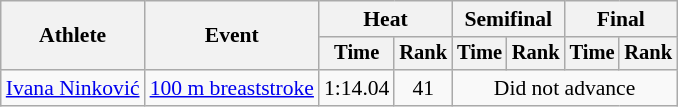<table class=wikitable style="font-size:90%">
<tr>
<th rowspan="2">Athlete</th>
<th rowspan="2">Event</th>
<th colspan="2">Heat</th>
<th colspan="2">Semifinal</th>
<th colspan="2">Final</th>
</tr>
<tr style="font-size:95%">
<th>Time</th>
<th>Rank</th>
<th>Time</th>
<th>Rank</th>
<th>Time</th>
<th>Rank</th>
</tr>
<tr align=center>
<td align=left><a href='#'>Ivana Ninković</a></td>
<td align=left><a href='#'>100 m breaststroke</a></td>
<td>1:14.04</td>
<td>41</td>
<td colspan=4>Did not advance</td>
</tr>
</table>
